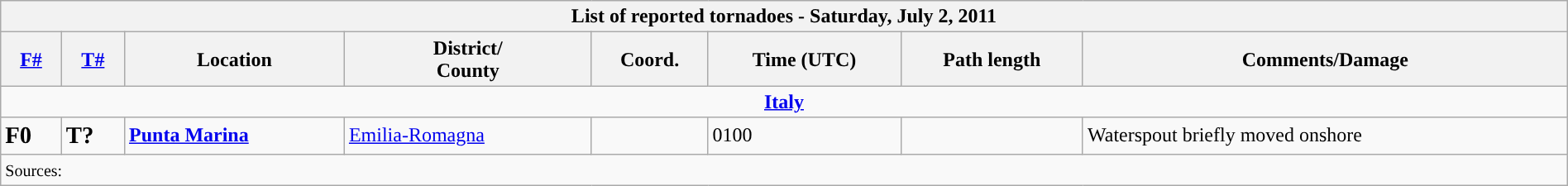<table class="wikitable collapsible" width="100%">
<tr>
<th colspan="8">List of reported tornadoes - Saturday, July 2, 2011</th>
</tr>
<tr>
<th><a href='#'>F#</a></th>
<th><a href='#'>T#</a></th>
<th>Location</th>
<th>District/<br>County</th>
<th>Coord.</th>
<th>Time (UTC)</th>
<th>Path length</th>
<th>Comments/Damage</th>
</tr>
<tr>
<td colspan="8" align=center><strong><a href='#'>Italy</a></strong></td>
</tr>
<tr>
<td><big><strong>F0</strong></big></td>
<td><big><strong>T?</strong></big></td>
<td><strong><a href='#'>Punta Marina</a></strong></td>
<td><a href='#'>Emilia-Romagna</a></td>
<td></td>
<td>0100</td>
<td></td>
<td>Waterspout briefly moved onshore</td>
</tr>
<tr>
<td colspan="8"><small>Sources:  </small></td>
</tr>
</table>
